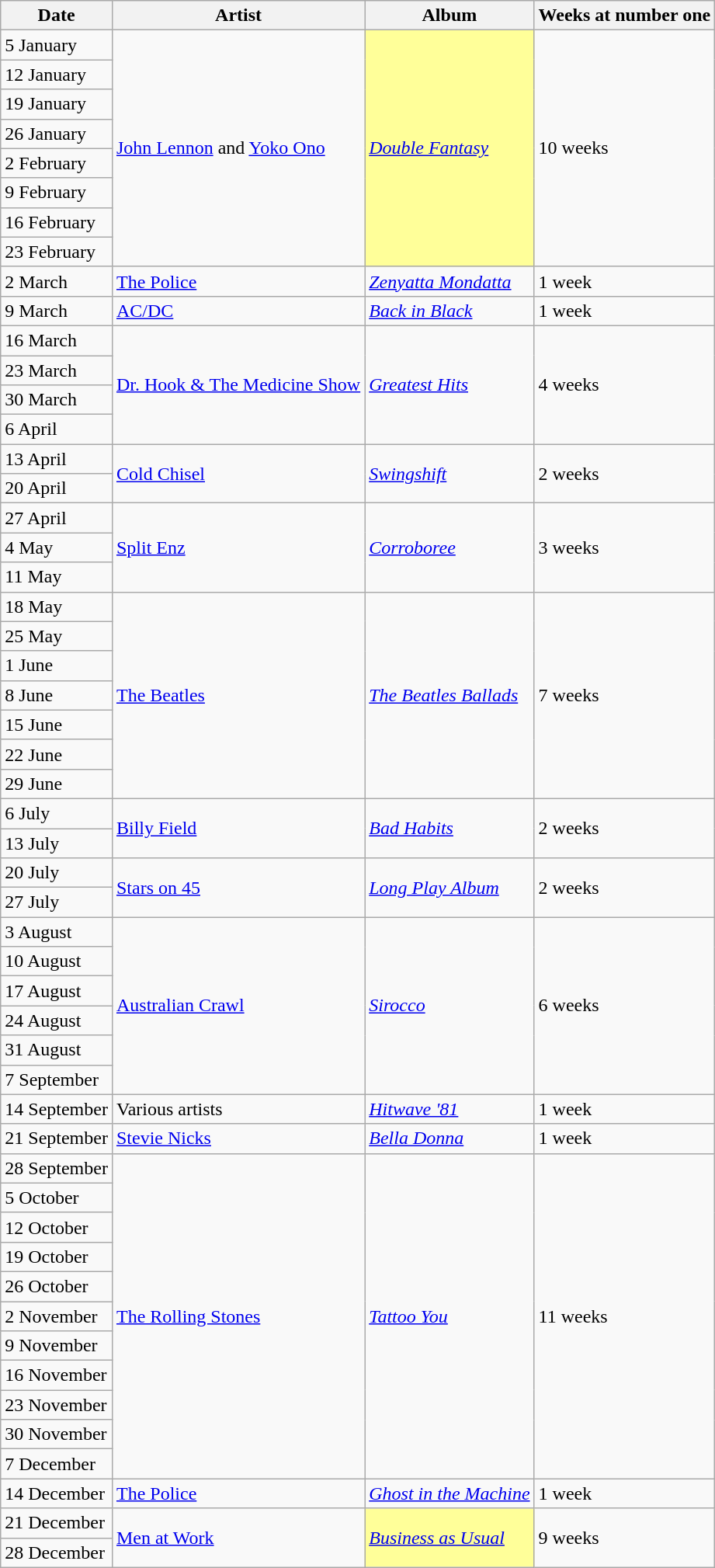<table class="wikitable">
<tr>
<th>Date</th>
<th>Artist</th>
<th>Album</th>
<th>Weeks at number one</th>
</tr>
<tr>
<td>5 January</td>
<td rowspan="8"><a href='#'>John Lennon</a> and <a href='#'>Yoko Ono</a></td>
<td bgcolor=#FFFF99 rowspan="8"><em><a href='#'>Double Fantasy</a></em></td>
<td rowspan="8">10 weeks</td>
</tr>
<tr>
<td>12 January</td>
</tr>
<tr>
<td>19 January</td>
</tr>
<tr>
<td>26 January</td>
</tr>
<tr>
<td>2 February</td>
</tr>
<tr>
<td>9 February</td>
</tr>
<tr>
<td>16 February</td>
</tr>
<tr>
<td>23 February</td>
</tr>
<tr>
<td>2 March</td>
<td><a href='#'>The Police</a></td>
<td><em><a href='#'>Zenyatta Mondatta</a></em></td>
<td>1 week</td>
</tr>
<tr>
<td>9 March</td>
<td><a href='#'>AC/DC</a></td>
<td><em><a href='#'>Back in Black</a></em></td>
<td>1 week</td>
</tr>
<tr>
<td>16 March</td>
<td rowspan="4"><a href='#'>Dr. Hook & The Medicine Show</a></td>
<td rowspan="4"><em><a href='#'>Greatest Hits</a></em></td>
<td rowspan="4">4 weeks</td>
</tr>
<tr>
<td>23 March</td>
</tr>
<tr>
<td>30 March</td>
</tr>
<tr>
<td>6 April</td>
</tr>
<tr>
<td>13 April</td>
<td rowspan="2"><a href='#'>Cold Chisel</a></td>
<td rowspan="2"><em><a href='#'>Swingshift</a></em></td>
<td rowspan="2">2 weeks</td>
</tr>
<tr>
<td>20 April</td>
</tr>
<tr>
<td>27 April</td>
<td rowspan="3"><a href='#'>Split Enz</a></td>
<td rowspan="3"><em><a href='#'>Corroboree</a></em></td>
<td rowspan="3">3 weeks</td>
</tr>
<tr>
<td>4 May</td>
</tr>
<tr>
<td>11 May</td>
</tr>
<tr>
<td>18 May</td>
<td rowspan="7"><a href='#'>The Beatles</a></td>
<td rowspan="7"><em><a href='#'>The Beatles Ballads</a></em></td>
<td rowspan="7">7 weeks</td>
</tr>
<tr>
<td>25 May</td>
</tr>
<tr>
<td>1 June</td>
</tr>
<tr>
<td>8 June</td>
</tr>
<tr>
<td>15 June</td>
</tr>
<tr>
<td>22 June</td>
</tr>
<tr>
<td>29 June</td>
</tr>
<tr>
<td>6 July</td>
<td rowspan="2"><a href='#'>Billy Field</a></td>
<td rowspan="2"><em><a href='#'>Bad Habits</a></em></td>
<td rowspan="2">2 weeks</td>
</tr>
<tr>
<td>13 July</td>
</tr>
<tr>
<td>20 July</td>
<td rowspan="2"><a href='#'>Stars on 45</a></td>
<td rowspan="2"><em><a href='#'>Long Play Album</a></em></td>
<td rowspan="2">2 weeks</td>
</tr>
<tr>
<td>27 July</td>
</tr>
<tr>
<td>3 August</td>
<td rowspan="6"><a href='#'>Australian Crawl</a></td>
<td rowspan="6"><em><a href='#'>Sirocco</a></em></td>
<td rowspan="6">6 weeks</td>
</tr>
<tr>
<td>10 August</td>
</tr>
<tr>
<td>17 August</td>
</tr>
<tr>
<td>24 August</td>
</tr>
<tr>
<td>31 August</td>
</tr>
<tr>
<td>7 September</td>
</tr>
<tr>
<td>14 September</td>
<td>Various artists</td>
<td><em><a href='#'>Hitwave '81</a></em></td>
<td>1 week</td>
</tr>
<tr>
<td>21 September</td>
<td><a href='#'>Stevie Nicks</a></td>
<td><em><a href='#'>Bella Donna</a></em></td>
<td>1 week</td>
</tr>
<tr>
<td>28 September</td>
<td rowspan="11"><a href='#'>The Rolling Stones</a></td>
<td rowspan="11"><em><a href='#'>Tattoo You</a></em></td>
<td rowspan="11">11 weeks</td>
</tr>
<tr>
<td>5 October</td>
</tr>
<tr>
<td>12 October</td>
</tr>
<tr>
<td>19 October</td>
</tr>
<tr>
<td>26 October</td>
</tr>
<tr>
<td>2 November</td>
</tr>
<tr>
<td>9 November</td>
</tr>
<tr>
<td>16 November</td>
</tr>
<tr>
<td>23 November</td>
</tr>
<tr>
<td>30 November</td>
</tr>
<tr>
<td>7 December</td>
</tr>
<tr>
<td>14 December</td>
<td><a href='#'>The Police</a></td>
<td><em><a href='#'>Ghost in the Machine</a></em></td>
<td>1 week</td>
</tr>
<tr>
<td>21 December</td>
<td rowspan="2"><a href='#'>Men at Work</a></td>
<td bgcolor=#FFFF99 rowspan="2"><em><a href='#'>Business as Usual</a></em></td>
<td rowspan="2">9 weeks</td>
</tr>
<tr>
<td>28 December</td>
</tr>
</table>
